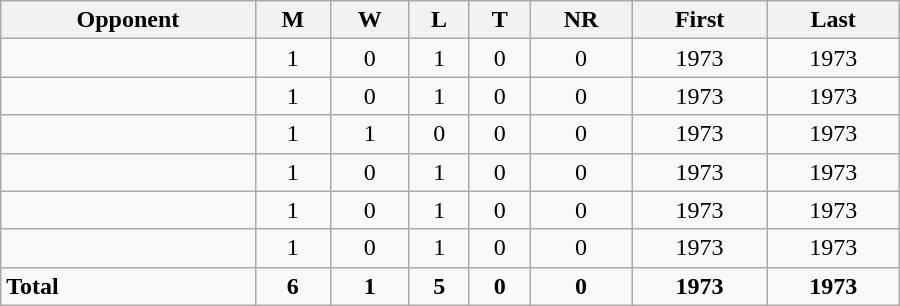<table class="wikitable" style="text-align: center; width: 600px;">
<tr>
<th>Opponent</th>
<th>M</th>
<th>W</th>
<th>L</th>
<th>T</th>
<th>NR</th>
<th>First</th>
<th>Last</th>
</tr>
<tr>
<td align=left></td>
<td>1</td>
<td>0</td>
<td>1</td>
<td>0</td>
<td>0</td>
<td>1973</td>
<td>1973</td>
</tr>
<tr>
<td align=left></td>
<td>1</td>
<td>0</td>
<td>1</td>
<td>0</td>
<td>0</td>
<td>1973</td>
<td>1973</td>
</tr>
<tr>
<td align=left></td>
<td>1</td>
<td>1</td>
<td>0</td>
<td>0</td>
<td>0</td>
<td>1973</td>
<td>1973</td>
</tr>
<tr>
<td align=left></td>
<td>1</td>
<td>0</td>
<td>1</td>
<td>0</td>
<td>0</td>
<td>1973</td>
<td>1973</td>
</tr>
<tr>
<td align=left></td>
<td>1</td>
<td>0</td>
<td>1</td>
<td>0</td>
<td>0</td>
<td>1973</td>
<td>1973</td>
</tr>
<tr>
<td align=left></td>
<td>1</td>
<td>0</td>
<td>1</td>
<td>0</td>
<td>0</td>
<td>1973</td>
<td>1973</td>
</tr>
<tr>
<td align=left><strong>Total</strong></td>
<td><strong>6</strong></td>
<td><strong>1</strong></td>
<td><strong>5</strong></td>
<td><strong>0</strong></td>
<td><strong>0</strong></td>
<td><strong>1973</strong></td>
<td><strong>1973</strong></td>
</tr>
</table>
